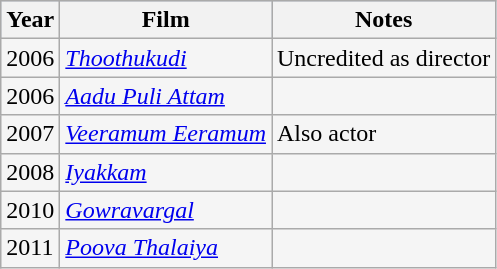<table class="wikitable sortable" style="background:#f5f5f5;">
<tr style="background:#B0C4DE;">
<th>Year</th>
<th>Film</th>
<th class=unsortable>Notes</th>
</tr>
<tr>
<td>2006</td>
<td><em><a href='#'>Thoothukudi</a></em></td>
<td>Uncredited as director</td>
</tr>
<tr>
<td>2006</td>
<td><em><a href='#'>Aadu Puli Attam</a></em></td>
<td></td>
</tr>
<tr>
<td>2007</td>
<td><em><a href='#'>Veeramum Eeramum</a></em></td>
<td>Also actor</td>
</tr>
<tr>
<td>2008</td>
<td><em><a href='#'>Iyakkam</a></em></td>
<td></td>
</tr>
<tr>
<td>2010</td>
<td><em><a href='#'>Gowravargal</a></em></td>
<td></td>
</tr>
<tr>
<td>2011</td>
<td><em><a href='#'>Poova Thalaiya</a></em></td>
<td></td>
</tr>
</table>
